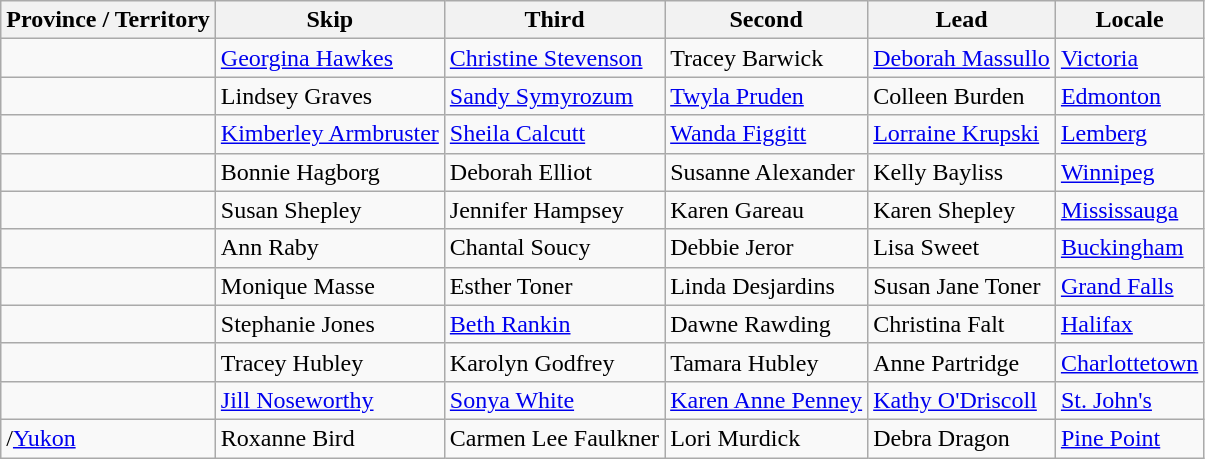<table class="wikitable">
<tr>
<th>Province / Territory</th>
<th>Skip</th>
<th>Third</th>
<th>Second</th>
<th>Lead</th>
<th>Locale</th>
</tr>
<tr>
<td></td>
<td><a href='#'>Georgina Hawkes</a></td>
<td><a href='#'>Christine Stevenson</a></td>
<td>Tracey Barwick</td>
<td><a href='#'>Deborah Massullo</a></td>
<td><a href='#'>Victoria</a></td>
</tr>
<tr>
<td></td>
<td>Lindsey Graves</td>
<td><a href='#'>Sandy Symyrozum</a></td>
<td><a href='#'>Twyla Pruden</a></td>
<td>Colleen Burden</td>
<td><a href='#'>Edmonton</a></td>
</tr>
<tr>
<td></td>
<td><a href='#'>Kimberley Armbruster</a></td>
<td><a href='#'>Sheila Calcutt</a></td>
<td><a href='#'>Wanda Figgitt</a></td>
<td><a href='#'>Lorraine Krupski</a></td>
<td><a href='#'>Lemberg</a></td>
</tr>
<tr>
<td></td>
<td>Bonnie Hagborg</td>
<td>Deborah Elliot</td>
<td>Susanne Alexander</td>
<td>Kelly Bayliss</td>
<td><a href='#'>Winnipeg</a></td>
</tr>
<tr>
<td></td>
<td>Susan Shepley</td>
<td>Jennifer Hampsey</td>
<td>Karen Gareau</td>
<td>Karen Shepley</td>
<td><a href='#'>Mississauga</a></td>
</tr>
<tr>
<td></td>
<td>Ann Raby</td>
<td>Chantal Soucy</td>
<td>Debbie Jeror</td>
<td>Lisa Sweet</td>
<td><a href='#'>Buckingham</a></td>
</tr>
<tr>
<td></td>
<td>Monique Masse</td>
<td>Esther Toner</td>
<td>Linda Desjardins</td>
<td>Susan Jane Toner</td>
<td><a href='#'>Grand Falls</a></td>
</tr>
<tr>
<td></td>
<td>Stephanie Jones</td>
<td><a href='#'>Beth Rankin</a></td>
<td>Dawne Rawding</td>
<td>Christina Falt</td>
<td><a href='#'>Halifax</a></td>
</tr>
<tr>
<td></td>
<td>Tracey Hubley</td>
<td>Karolyn Godfrey</td>
<td>Tamara Hubley</td>
<td>Anne Partridge</td>
<td><a href='#'>Charlottetown</a></td>
</tr>
<tr>
<td></td>
<td><a href='#'>Jill Noseworthy</a></td>
<td><a href='#'>Sonya White</a></td>
<td><a href='#'>Karen Anne Penney</a></td>
<td><a href='#'>Kathy O'Driscoll</a></td>
<td><a href='#'>St. John's</a></td>
</tr>
<tr>
<td>/<a href='#'>Yukon</a></td>
<td>Roxanne Bird</td>
<td>Carmen Lee Faulkner</td>
<td>Lori Murdick</td>
<td>Debra Dragon</td>
<td><a href='#'>Pine Point</a></td>
</tr>
</table>
